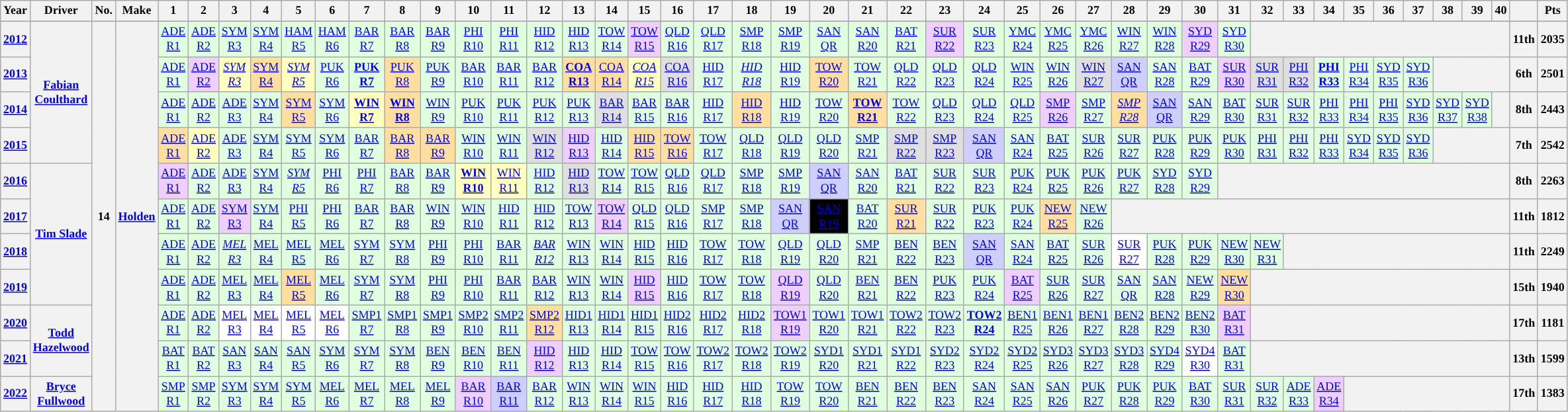<table class="wikitable mw-collapsible mw-collapsed" style="text-align:center; font-size:75%">
<tr>
<th>Year</th>
<th>Driver</th>
<th>No.</th>
<th>Make</th>
<th>1</th>
<th>2</th>
<th>3</th>
<th>4</th>
<th>5</th>
<th>6</th>
<th>7</th>
<th>8</th>
<th>9</th>
<th>10</th>
<th>11</th>
<th>12</th>
<th>13</th>
<th>14</th>
<th>15</th>
<th>16</th>
<th>17</th>
<th>18</th>
<th>19</th>
<th>20</th>
<th>21</th>
<th>22</th>
<th>23</th>
<th>24</th>
<th>25</th>
<th>26</th>
<th>27</th>
<th>28</th>
<th>29</th>
<th>30</th>
<th>31</th>
<th>32</th>
<th>33</th>
<th>34</th>
<th>35</th>
<th>36</th>
<th>37</th>
<th>38</th>
<th>39</th>
<th>40</th>
<th></th>
<th>Pts</th>
</tr>
<tr>
</tr>
<tr>
<th><a href='#'>2012</a></th>
<th rowspan=4><a href='#'>Fabian Coulthard</a></th>
<th rowspan=14>14</th>
<th rowspan=14><a href='#'>Holden</a></th>
<td style="background:#DFFFDF;"><a href='#'>ADE<br>R1</a><br></td>
<td style="background:#DFFFDF;"><a href='#'>ADE<br>R2</a><br></td>
<td style="background:#DFFFDF;"><a href='#'>SYM<br>R3</a><br></td>
<td style="background:#DFFFDF;"><a href='#'>SYM<br>R4</a><br></td>
<td style="background:#DFFFDF;"><a href='#'>HAM<br>R5</a><br></td>
<td style="background:#DFFFDF;"><a href='#'>HAM<br>R6</a><br></td>
<td style="background:#DFFFDF;"><a href='#'>BAR<br>R7</a><br></td>
<td style="background:#DFFFDF;"><a href='#'>BAR<br>R8</a><br></td>
<td style="background:#DFFFDF;"><a href='#'>BAR<br>R9</a><br></td>
<td style="background:#DFFFDF;"><a href='#'>PHI<br>R10</a><br></td>
<td style="background:#DFFFDF;"><a href='#'>PHI<br>R11</a><br></td>
<td style="background:#DFFFDF;"><a href='#'>HID<br>R12</a><br></td>
<td style="background:#DFFFDF;"><a href='#'>HID<br>R13</a><br></td>
<td style="background:#DFFFDF;"><a href='#'>TOW<br>R14</a><br></td>
<td style="background:#EFCFFF;"><a href='#'>TOW<br>R15</a><br></td>
<td style="background:#DFFFDF;"><a href='#'>QLD<br>R16</a><br></td>
<td style="background:#DFFFDF;"><a href='#'>QLD<br>R17</a><br></td>
<td style="background:#DFFFDF;"><a href='#'>SMP<br>R18</a><br></td>
<td style="background:#DFFFDF;"><a href='#'>SMP<br>R19</a><br></td>
<td style="background:#DFFFDF;"><a href='#'>SAN<br>QR</a><br></td>
<td style="background:#DFFFDF;"><a href='#'>SAN<br>R20</a><br></td>
<td style="background:#DFFFDF;"><a href='#'>BAT<br>R21</a><br></td>
<td style="background:#EFCFFF;"><a href='#'>SUR<br>R22</a><br></td>
<td style="background:#DFFFDF;"><a href='#'>SUR<br>R23</a><br></td>
<td style="background:#DFFFDF;"><a href='#'>YMC<br>R24</a><br></td>
<td style="background:#DFFFDF;"><a href='#'>YMC<br>R25</a><br></td>
<td style="background:#DFFFDF;"><a href='#'>YMC<br>R26</a><br></td>
<td style="background:#DFFFDF;"><a href='#'>WIN<br>R27</a><br></td>
<td style="background:#DFFFDF;"><a href='#'>WIN<br>R28</a><br></td>
<td style="background:#EFCFFF;"><a href='#'>SYD<br>R29</a><br></td>
<td style="background:#DFFFDF;"><a href='#'>SYD<br>R30</a><br></td>
<th colspan=9></th>
<th>11th</th>
<th>2035</th>
</tr>
<tr>
<th><a href='#'>2013</a></th>
<td style="background:#DFFFDF;"><a href='#'>ADE<br>R1</a><br></td>
<td style="background:#EFCFFF;"><a href='#'>ADE<br>R2</a><br></td>
<td style="background:#FFFFBF;"><em><a href='#'>SYM<br>R3</a></em><br></td>
<td style="background:#FFDF9F;"><a href='#'>SYM<br>R4</a><br></td>
<td style="background:#FFFFBF;"><em><a href='#'>SYM<br>R5</a></em><br></td>
<td style="background:#DFFFDF;"><a href='#'>PUK<br>R6</a><br></td>
<td style="background:#DFFFDF;"><strong><a href='#'>PUK<br>R7</a></strong><br></td>
<td style="background:#FFDF9F;"><a href='#'>PUK<br>R8</a><br></td>
<td style="background:#DFFFDF;"><a href='#'>PUK<br>R9</a><br></td>
<td style="background:#DFFFDF;"><a href='#'>BAR<br>R10</a><br></td>
<td style="background:#DFFFDF;"><a href='#'>BAR<br>R11</a><br></td>
<td style="background:#DFFFDF;"><a href='#'>BAR<br>R12</a><br></td>
<td style="background:#FFDF9F;"><strong><a href='#'>COA<br>R13</a></strong><br></td>
<td style="background:#FFDF9F;"><a href='#'>COA<br>R14</a><br></td>
<td style="background:#FFFFBF;"><em><a href='#'>COA<br>R15</a></em><br></td>
<td style="background:#DFDFDF;"><a href='#'>COA<br>R16</a><br></td>
<td style="background:#DFFFDF;"><a href='#'>HID<br>R17</a><br></td>
<td style="background:#DFFFDF;"><em><a href='#'>HID<br>R18</a></em><br></td>
<td style="background:#DFFFDF;"><a href='#'>HID<br>R19</a><br></td>
<td style="background:#FFDF9F;"><a href='#'>TOW<br>R20</a><br></td>
<td style="background:#DFFFDF;"><a href='#'>TOW<br>R21</a><br></td>
<td style="background:#DFFFDF;"><a href='#'>QLD<br>R22</a><br></td>
<td style="background:#DFFFDF;"><a href='#'>QLD<br>R23</a><br></td>
<td style="background:#DFFFDF;"><a href='#'>QLD<br>R24</a><br></td>
<td style="background:#DFFFDF;"><a href='#'>WIN<br>R25</a><br></td>
<td style="background:#DFFFDF;"><a href='#'>WIN<br>R26</a><br></td>
<td style="background:#DFDFDF;"><a href='#'>WIN<br>R27</a><br></td>
<td style="background:#CFCFFF;"><a href='#'>SAN<br>QR</a><br></td>
<td style="background:#DFFFDF;"><a href='#'>SAN<br>R28</a><br></td>
<td style="background:#DFFFDF;"><a href='#'>BAT<br>R29</a><br></td>
<td style="background:#EFCFFF;"><a href='#'>SUR<br>R30</a><br></td>
<td style="background:#DFDFDF;"><a href='#'>SUR<br>R31</a><br></td>
<td style="background:#DFDFDF;"><a href='#'>PHI<br>R32</a><br></td>
<td style="background:#DFFFDF;"><strong><a href='#'>PHI<br>R33</a></strong><br></td>
<td style="background:#DFFFDF;"><a href='#'>PHI<br>R34</a><br></td>
<td style="background:#DFFFDF;"><a href='#'>SYD<br>R35</a><br></td>
<td style="background:#DFFFDF;"><a href='#'>SYD<br>R36</a><br></td>
<th colspan=3></th>
<th>6th</th>
<th>2501</th>
</tr>
<tr>
<th><a href='#'>2014</a></th>
<td style="background:#DFFFDF;"><a href='#'>ADE<br>R1</a><br></td>
<td style="background:#DFFFDF;"><a href='#'>ADE<br>R2</a><br></td>
<td style="background:#DFFFDF;"><a href='#'>ADE<br>R3</a><br></td>
<td style="background:#DFFFDF;"><a href='#'>SYM<br>R4</a><br></td>
<td style="background:#FFDF9F;"><a href='#'>SYM<br>R5</a><br></td>
<td style="background:#DFFFDF;"><a href='#'>SYM<br>R6</a><br></td>
<td style="background:#FFFFBF;"><strong><a href='#'>WIN<br>R7</a></strong><br></td>
<td style="background:#FFDF9F;"><strong><a href='#'>WIN<br>R8</a></strong><br></td>
<td style="background:#DFFFDF;"><a href='#'>WIN<br>R9</a><br></td>
<td style="background:#DFFFDF;"><a href='#'>PUK<br>R10</a><br></td>
<td style="background:#DFFFDF;"><a href='#'>PUK<br>R11</a><br></td>
<td style="background:#DFFFDF;"><a href='#'>PUK<br>R12</a><br></td>
<td style="background:#DFFFDF;"><a href='#'>PUK<br>R13</a><br></td>
<td style="background:#DFDFDF;"><a href='#'>BAR<br>R14</a><br></td>
<td style="background:#DFFFDF;"><a href='#'>BAR<br>R15</a><br></td>
<td style="background:#DFFFDF;"><a href='#'>BAR<br>R16</a><br></td>
<td style="background:#DFFFDF;"><a href='#'>HID<br>R17</a><br></td>
<td style="background:#FFDF9F;"><a href='#'>HID<br>R18</a><br></td>
<td style="background:#DFFFDF;"><a href='#'>HID<br>R19</a><br></td>
<td style="background:#DFFFDF;"><a href='#'>TOW<br>R20</a><br></td>
<td style="background:#FFDF9F;"><strong><a href='#'>TOW<br>R21</a></strong><br></td>
<td style="background:#DFFFDF;"><a href='#'>TOW<br>R22</a><br></td>
<td style="background:#DFFFDF;"><a href='#'>QLD<br>R23</a><br></td>
<td style="background:#DFFFDF;"><a href='#'>QLD<br>R24</a><br></td>
<td style="background:#DFFFDF;"><a href='#'>QLD<br>R25</a><br></td>
<td style="background:#EFCFFF;"><a href='#'>SMP<br>R26</a><br></td>
<td style="background:#DFFFDF;"><a href='#'>SMP<br>R27</a><br></td>
<td style="background:#FFDF9F;"><em><a href='#'>SMP<br>R28</a></em><br></td>
<td style="background:#CFCFFF;"><a href='#'>SAN<br>QR</a><br></td>
<td style="background:#DFFFDF;"><a href='#'>SAN<br>R29</a><br></td>
<td style="background:#DFFFDF;"><a href='#'>BAT<br>R30</a><br></td>
<td style="background:#DFFFDF;"><a href='#'>SUR<br>R31</a><br></td>
<td style="background:#DFFFDF;"><a href='#'>SUR<br>R32</a><br></td>
<td style="background:#DFFFDF;"><a href='#'>PHI<br>R33</a><br></td>
<td style="background:#DFFFDF;"><a href='#'>PHI<br>R34</a><br></td>
<td style="background:#DFFFDF;"><a href='#'>PHI<br>R35</a><br></td>
<td style="background:#DFFFDF;"><a href='#'>SYD<br>R36</a><br></td>
<td style="background:#DFFFDF;"><a href='#'>SYD<br>R37</a><br></td>
<td style="background:#DFFFDF;"><a href='#'>SYD<br>R38</a><br></td>
<th colspan=1></th>
<th>8th</th>
<th>2443</th>
</tr>
<tr>
<th><a href='#'>2015</a></th>
<td style="background:#FFDF9F;"><a href='#'>ADE<br>R1</a><br></td>
<td style="background:#FFFFBF;"><a href='#'>ADE<br>R2</a><br></td>
<td style="background:#DFFFDF;"><a href='#'>ADE<br>R3</a><br></td>
<td style="background:#DFFFDF;"><a href='#'>SYM<br>R4</a><br></td>
<td style="background:#DFFFDF;"><a href='#'>SYM<br>R5</a><br></td>
<td style="background:#DFFFDF;"><a href='#'>SYM<br>R6</a><br></td>
<td style="background:#DFFFDF;"><a href='#'>BAR<br>R7</a><br></td>
<td style="background:#FFDF9F;"><a href='#'>BAR<br>R8</a><br></td>
<td style="background:#FFDF9F;"><a href='#'>BAR<br>R9</a><br></td>
<td style="background:#DFFFDF;"><a href='#'>WIN<br>R10</a><br></td>
<td style="background:#DFFFDF;"><a href='#'>WIN<br>R11</a><br></td>
<td style="background:#DFDFDF;"><a href='#'>WIN<br>R12</a><br></td>
<td style="background:#EFCFFF;"><a href='#'>HID<br>R13</a><br></td>
<td style="background:#DFFFDF;"><a href='#'>HID<br>R14</a><br></td>
<td style="background:#FFDF9F;"><a href='#'>HID<br>R15</a><br></td>
<td style="background:#FFDF9F;"><a href='#'>TOW<br>R16</a><br></td>
<td style="background:#DFFFDF;"><a href='#'>TOW<br>R17</a><br></td>
<td style="background:#DFFFDF;"><a href='#'>QLD<br>R18</a><br></td>
<td style="background:#DFFFDF;"><a href='#'>QLD<br>R19</a><br></td>
<td style="background:#DFFFDF;"><a href='#'>QLD<br>R20</a><br></td>
<td style="background:#DFFFDF;"><a href='#'>SMP<br>R21</a><br></td>
<td style="background:#DFDFDF;"><a href='#'>SMP<br>R22</a><br></td>
<td style="background:#DFDFDF;"><a href='#'>SMP<br>R23</a><br></td>
<td style="background:#CFCFFF;"><a href='#'>SAN<br>QR</a><br></td>
<td style="background:#DFFFDF;"><a href='#'>SAN<br>R24</a><br></td>
<td style="background:#DFFFDF;"><a href='#'>BAT<br>R25</a><br></td>
<td style="background:#DFFFDF;"><a href='#'>SUR<br>R26</a><br></td>
<td style="background:#DFFFDF;"><a href='#'>SUR<br>R27</a><br></td>
<td style="background:#DFFFDF;"><a href='#'>PUK<br>R28</a><br></td>
<td style="background:#DFFFDF;"><a href='#'>PUK<br>R29</a><br></td>
<td style="background:#DFFFDF;"><a href='#'>PUK<br>R30</a><br></td>
<td style="background:#DFFFDF;"><a href='#'>PHI<br>R31</a><br></td>
<td style="background:#DFFFDF;"><a href='#'>PHI<br>R32</a><br></td>
<td style="background:#DFFFDF;"><a href='#'>PHI<br>R33</a><br></td>
<td style="background:#DFFFDF;"><a href='#'>SYD<br>R34</a><br></td>
<td style="background:#DFFFDF;"><a href='#'>SYD<br>R35</a><br></td>
<td style="background:#DFFFDF;"><a href='#'>SYD<br>R36</a><br></td>
<th colspan=3></th>
<th>7th</th>
<th>2542</th>
</tr>
<tr>
<th><a href='#'>2016</a></th>
<th rowspan=4><a href='#'>Tim Slade</a></th>
<td style="background:#EFCFFF;"><a href='#'>ADE<br>R1</a><br></td>
<td style="background:#DFFFDF;"><a href='#'>ADE<br>R2</a><br></td>
<td style="background:#DFFFDF;"><a href='#'>ADE<br>R3</a><br></td>
<td style="background:#DFFFDF;"><a href='#'>SYM<br>R4</a><br></td>
<td style="background:#DFFFDF;"><em><a href='#'>SYM<br>R5</a></em><br></td>
<td style="background:#DFFFDF;"><a href='#'>PHI<br>R6</a><br></td>
<td style="background:#DFFFDF;"><a href='#'>PHI<br>R7</a><br></td>
<td style="background:#DFFFDF;"><a href='#'>BAR<br>R8</a><br></td>
<td style="background:#DFFFDF;"><a href='#'>BAR<br>R9</a><br></td>
<td style="background:#fFFFBF;"><strong><a href='#'>WIN<br>R10</a></strong><br></td>
<td style="background:#FFFFBF;"><a href='#'>WIN<br>R11</a><br></td>
<td style="background:#DFFFDF;"><a href='#'>HID<br>R12</a><br></td>
<td style="background:#DFDFDF;"><a href='#'>HID<br>R13</a><br></td>
<td style="background:#DFFFDF;"><a href='#'>TOW<br>R14</a><br></td>
<td style="background:#DFFFDF;"><a href='#'>TOW<br>R15</a><br></td>
<td style="background:#DFFFDF;"><a href='#'>QLD<br>R16</a><br></td>
<td style="background:#DFFFDF;"><a href='#'>QLD<br>R17</a><br></td>
<td style="background:#DFFFDF;"><a href='#'>SMP<br>R18</a><br></td>
<td style="background:#DFFFDF;"><a href='#'>SMP<br>R19</a><br></td>
<td style="background:#CFCFFF;"><a href='#'>SAN<br>QR</a><br></td>
<td style="background:#DFFFDF;"><a href='#'>SAN<br>R20</a><br></td>
<td style="background:#DFFFDF;"><a href='#'>BAT<br>R21</a><br></td>
<td style="background:#DFFFDF;"><a href='#'>SUR<br>R22</a><br></td>
<td style="background:#DFFFDF;"><a href='#'>SUR<br>R23</a><br></td>
<td style="background:#DFFFDF;"><a href='#'>PUK<br>R24</a><br></td>
<td style="background:#DFFFDF;"><a href='#'>PUK<br>R25</a><br></td>
<td style="background:#DFFFDF;"><a href='#'>PUK<br>R26</a><br></td>
<td style="background:#DFFFDF;"><a href='#'>PUK<br>R27</a><br></td>
<td style="background:#DFFFDF;"><a href='#'>SYD<br>R28</a><br></td>
<td style="background:#DFFFDF;"><a href='#'>SYD<br>R29</a><br></td>
<th colspan=10></th>
<th>8th</th>
<th>2263</th>
</tr>
<tr>
<th><a href='#'>2017</a></th>
<td style="background:#DFFFDF;"><a href='#'>ADE<br>R1</a><br></td>
<td style="background:#DFFFDF;"><a href='#'>ADE<br>R2</a><br></td>
<td style="background:#EFCFFF;"><a href='#'>SYM<br>R3</a><br></td>
<td style="background:#DFFFDF;"><a href='#'>SYM<br>R4</a><br></td>
<td style="background:#DFFFDF;"><a href='#'>PHI<br>R5</a><br></td>
<td style="background:#DFFFDF;"><a href='#'>PHI<br>R6</a><br></td>
<td style="background:#DFFFDF;"><a href='#'>BAR<br>R7</a><br></td>
<td style="background:#DFFFDF;"><a href='#'>BAR<br>R8</a><br></td>
<td style="background:#DFFFDF;"><a href='#'>WIN<br>R9</a><br></td>
<td style="background:#DFFFDF;"><a href='#'>WIN<br>R10</a><br></td>
<td style="background:#DFFFDF;"><a href='#'>HID<br>R11</a><br></td>
<td style="background:#DFFFDF;"><a href='#'>HID<br>R12</a><br></td>
<td style="background:#DFFFDF;"><a href='#'>TOW<br>R13</a><br></td>
<td style="background:#EFCFFF;"><a href='#'>TOW<br>R14</a><br></td>
<td style="background:#DFFFDF;"><a href='#'>QLD<br>R15</a><br></td>
<td style="background:#DFFFDF;"><a href='#'>QLD<br>R16</a><br></td>
<td style="background:#DFFFDF;"><a href='#'>SMP<br>R17</a><br></td>
<td style="background:#DFFFDF;"><a href='#'>SMP<br>R18</a><br></td>
<td style="background:#CFCFFF;"><a href='#'>SAN<br>QR</a><br></td>
<td style="background:#000000; color:white"><a href='#'><span>SAN<br>R19</span></a><br></td>
<td style="background:#DFFFDF;"><a href='#'>BAT<br>R20</a><br></td>
<td style="background:#FFDF9F;"><a href='#'>SUR<br>R21</a><br></td>
<td style="background:#DFFFDF;"><a href='#'>SUR<br>R22</a><br></td>
<td style="background:#DFFFDF;"><a href='#'>PUK<br>R23</a><br></td>
<td style="background:#DFFFDF;"><a href='#'>PUK<br>R24</a><br></td>
<td style="background:#FFDF9F;"><a href='#'>NEW<br>R25</a><br></td>
<td style="background:#DFFFDF;"><a href='#'>NEW<br>R26</a><br></td>
<th colspan=13></th>
<th>11th</th>
<th>1812</th>
</tr>
<tr>
<th><a href='#'>2018</a></th>
<td style="background: #dfffdf"><a href='#'>ADE<br>R1</a><br></td>
<td style="background: #dfffdf"><a href='#'>ADE<br>R2</a><br></td>
<td style="background: #dfffdf"><em><a href='#'>MEL<br>R3</a><br></em></td>
<td style="background: #dfffdf"><a href='#'>MEL<br>R4</a><br></td>
<td style="background: #dfffdf"><a href='#'>MEL<br>R5</a><br></td>
<td style="background: #dfffdf"><a href='#'>MEL<br>R6</a><br></td>
<td style="background: #dfffdf"><a href='#'>SYM<br>R7</a><br></td>
<td style="background: #dfffdf"><a href='#'>SYM<br>R8</a><br></td>
<td style="background: #dfffdf"><a href='#'>PHI<br>R9</a><br></td>
<td style="background: #dfffdf"><a href='#'>PHI<br>R10</a><br></td>
<td style="background: #dfffdf"><a href='#'>BAR<br>R11</a><br></td>
<td style="background: #dfffdf"><em><a href='#'>BAR<br>R12</a><br></em></td>
<td style="background: #dfffdf"><a href='#'>WIN<br>R13</a><br></td>
<td style="background: #dfffdf"><a href='#'>WIN<br>R14</a><br></td>
<td style="background: #dfffdf"><a href='#'>HID<br>R15</a><br></td>
<td style="background: #dfffdf"><a href='#'>HID<br>R16</a><br></td>
<td style="background: #dfffdf"><a href='#'>TOW<br>R17</a><br></td>
<td style="background: #dfffdf"><a href='#'>TOW<br>R18</a><br></td>
<td style="background: #dfffdf"><a href='#'>QLD<br>R19</a><br></td>
<td style="background: #dfffdf"><a href='#'>QLD<br>R20</a><br></td>
<td style="background: #dfffdf"><a href='#'>SMP<br>R21</a><br></td>
<td style="background: #dfffdf"><a href='#'>BEN<br>R22</a><br></td>
<td style="background: #dfffdf"><a href='#'>BEN<br>R23</a><br></td>
<td style="background: #cfcfff"><a href='#'>SAN<br>QR</a><br></td>
<td style="background: #dfffdf"><a href='#'>SAN<br>R24</a><br></td>
<td style="background: #dfffdf"><a href='#'>BAT<br>R25</a><br></td>
<td style="background: #dfffdf"><a href='#'>SUR<br>R26</a><br></td>
<td style="background: #ffffff"><a href='#'>SUR<br>R27</a><br></td>
<td style="background: #dfffdf"><a href='#'>PUK<br>R28</a><br></td>
<td style="background: #dfffdf"><a href='#'>PUK<br>R29</a><br></td>
<td style="background: #dfffdf"><a href='#'>NEW<br>R30</a><br></td>
<td style="background: #dfffdf"><a href='#'>NEW<br>R31</a><br></td>
<th colspan=8></th>
<th>11th</th>
<th>2249</th>
</tr>
<tr>
<th><a href='#'>2019</a></th>
<td style="background: #dfffdf"><a href='#'>ADE<br>R1</a><br></td>
<td style="background: #dfffdf"><a href='#'>ADE<br>R2</a><br></td>
<td style="background: #dfffdf"><a href='#'>MEL<br>R3</a><br></td>
<td style="background: #dfffdf"><a href='#'>MEL<br>R4</a><br></td>
<td style="background: #ffdf9f"><a href='#'>MEL<br>R5</a><br></td>
<td style="background: #dfffdf"><a href='#'>MEL<br>R6</a><br></td>
<td style="background: #dfffdf"><a href='#'>SYM<br>R7</a><br></td>
<td style="background: #dfffdf"><a href='#'>SYM<br>R8</a><br></td>
<td style="background: #dfffdf"><a href='#'>PHI<br>R9</a><br></td>
<td style="background: #dfffdf"><a href='#'>PHI<br>R10</a><br></td>
<td style="background: #dfffdf"><a href='#'>BAR<br>R11</a><br></td>
<td style="background: #dfffdf"><a href='#'>BAR<br>R12</a><br></td>
<td style="background: #dfffdf"><a href='#'>WIN<br>R13</a><br></td>
<td style="background: #dfffdf"><a href='#'>WIN<br>R14</a><br></td>
<td style="background: #efcfff"><a href='#'>HID<br>R15</a><br></td>
<td style="background: #dfffdf"><a href='#'>HID<br>R16</a><br></td>
<td style="background: #dfffdf"><a href='#'>TOW<br>R17</a><br></td>
<td style="background: #dfffdf"><a href='#'>TOW<br>R18</a><br></td>
<td style="background: #efcfff"><a href='#'>QLD<br>R19</a><br></td>
<td style="background: #dfffdf"><a href='#'>QLD<br>R20</a><br></td>
<td style="background: #dfffdf"><a href='#'>BEN<br>R21</a><br></td>
<td style="background: #dfffdf"><a href='#'>BEN<br>R22</a><br></td>
<td style="background: #dfffdf"><a href='#'>PUK<br>R23</a><br></td>
<td style="background: #dfffdf"><a href='#'>PUK<br>R24</a><br></td>
<td style="background: #efcfff"><a href='#'>BAT<br>R25</a><br></td>
<td style="background: #dfffdf"><a href='#'>SUR<br>R26</a><br></td>
<td style="background: #dfffdf"><a href='#'>SUR<br>R27</a><br></td>
<td style="background: #dfffdf"><a href='#'>SAN<br>QR</a><br></td>
<td style="background: #dfffdf"><a href='#'>SAN<br>R28</a><br></td>
<td style="background: #dfffdf"><a href='#'>NEW<br>R29</a><br></td>
<td style="background: #ffdf9f"><a href='#'>NEW<br>R30</a><br></td>
<th colspan=9></th>
<th>15th</th>
<th>1940</th>
</tr>
<tr>
<th><a href='#'>2020</a></th>
<th rowspan=2><a href='#'>Todd Hazelwood</a></th>
<td style="background: #dfffdf"><a href='#'>ADE<br>R1</a><br></td>
<td style="background: #dfffdf"><a href='#'>ADE<br>R2</a><br></td>
<td style="background: #ffffff"><a href='#'>MEL<br>R3</a><br></td>
<td style="background: #ffffff"><a href='#'>MEL<br>R4</a><br></td>
<td style="background: #ffffff"><a href='#'>MEL<br>R5</a><br></td>
<td style="background: #ffffff"><a href='#'>MEL<br>R6</a><br></td>
<td style="background: #dfffdf"><a href='#'>SMP1<br>R7</a><br></td>
<td style="background: #dfffdf"><a href='#'>SMP1<br>R8</a><br></td>
<td style="background: #dfffdf"><a href='#'>SMP1<br>R9</a><br></td>
<td style="background: #dfffdf"><a href='#'>SMP2<br>R10</a><br></td>
<td style="background: #dfffdf"><a href='#'>SMP2<br>R11</a><br></td>
<td style="background: #ffdf9f"><a href='#'>SMP2<br>R12</a><br></td>
<td style="background: #dfffdf"><a href='#'>HID1<br>R13</a><br></td>
<td style="background: #dfffdf"><a href='#'>HID1<br>R14</a><br></td>
<td style="background: #dfffdf"><a href='#'>HID1<br>R15</a><br></td>
<td style="background: #dfffdf"><a href='#'>HID2<br>R16</a><br></td>
<td style="background: #dfffdf"><a href='#'>HID2<br>R17</a><br></td>
<td style="background: #dfffdf"><a href='#'>HID2<br>R18</a><br></td>
<td style="background: #efcfff"><a href='#'>TOW1<br>R19</a><br></td>
<td style="background: #dfffdf"><a href='#'>TOW1<br>R20</a><br></td>
<td style="background: #dfffdf"><a href='#'>TOW1<br>R21</a><br></td>
<td style="background: #dfffdf"><a href='#'>TOW2<br>R22</a><br></td>
<td style="background: #dfffdf"><a href='#'>TOW2<br>R23</a><br></td>
<td style="background: #dfffdf"><strong><a href='#'>TOW2<br>R24</a><br></strong></td>
<td style="background: #dfffdf"><a href='#'>BEN1<br>R25</a><br></td>
<td style="background: #dfffdf"><a href='#'>BEN1<br>R26</a><br></td>
<td style="background: #dfffdf"><a href='#'>BEN1<br>R27</a><br></td>
<td style="background: #dfffdf"><a href='#'>BEN2<br>R28</a><br></td>
<td style="background: #dfffdf"><a href='#'>BEN2<br>R29</a><br></td>
<td style="background: #dfffdf"><a href='#'>BEN2<br>R30</a><br></td>
<td style="background: #efcfff"><a href='#'>BAT<br>R31</a><br></td>
<th colspan=9></th>
<th>17th</th>
<th>1181</th>
</tr>
<tr>
<th><a href='#'>2021</a></th>
<td style="background: #dfffdf"><a href='#'>BAT<br>R1</a><br></td>
<td style="background: #dfffdf"><a href='#'>BAT<br>R2</a><br></td>
<td style="background: #dfffdf"><a href='#'>SAN<br>R3</a><br></td>
<td style="background: #dfffdf"><a href='#'>SAN<br>R4</a><br></td>
<td style="background: #dfffdf"><a href='#'>SAN<br>R5</a><br></td>
<td style="background: #dfffdf"><a href='#'>SYM<br>R6</a><br></td>
<td style="background: #dfffdf"><a href='#'>SYM<br>R7</a><br></td>
<td style="background: #dfffdf"><a href='#'>SYM<br>R8</a><br></td>
<td style="background: #dfffdf"><a href='#'>BEN<br>R9</a><br></td>
<td style="background: #dfffdf"><a href='#'>BEN<br>R10</a><br></td>
<td style="background: #dfffdf"><a href='#'>BEN<br>R11</a><br></td>
<td style="background: #efcfff"><a href='#'>HID<br>R12</a><br></td>
<td style="background: #dfffdf"><a href='#'>HID<br>R13</a><br></td>
<td style="background: #dfffdf"><a href='#'>HID<br>R14</a><br></td>
<td style="background: #dfffdf"><a href='#'>TOW<br>R15</a><br></td>
<td style="background: #dfffdf"><a href='#'>TOW<br>R16</a><br></td>
<td style="background: #dfffdf"><a href='#'>TOW2<br>R17</a><br></td>
<td style="background: #dfffdf"><a href='#'>TOW2<br>R18</a><br></td>
<td style="background: #dfffdf"><a href='#'>TOW2<br>R19</a><br></td>
<td style="background: #dfffdf"><a href='#'>SYD1<br>R20</a><br></td>
<td style="background: #dfffdf"><a href='#'>SYD1<br>R21</a><br></td>
<td style="background: #dfffdf"><a href='#'>SYD1<br>R22</a><br></td>
<td style="background: #dfffdf"><a href='#'>SYD2<br>R23</a><br></td>
<td style="background: #dfffdf"><a href='#'>SYD2<br>R24</a><br></td>
<td style="background: #dfffdf"><a href='#'>SYD2<br>R25</a><br></td>
<td style="background: #dfffdf"><a href='#'>SYD3<br>R26</a><br></td>
<td style="background: #dfffdf"><a href='#'>SYD3<br>R27</a><br></td>
<td style="background: #dfffdf"><a href='#'>SYD3<br>R28</a><br></td>
<td style="background: #dfffdf"><a href='#'>SYD4<br>R29</a><br></td>
<td style="background: #ffffff"><a href='#'>SYD4<br>R30</a><br></td>
<td style="background: #dfffdf"><a href='#'>BAT<br>R31</a><br></td>
<th colspan=9></th>
<th>13th</th>
<th>1599</th>
</tr>
<tr>
<th><a href='#'>2022</a></th>
<th><a href='#'>Bryce Fullwood</a></th>
<td style="background: #dfffdf"><a href='#'>SMP<br>R1</a><br></td>
<td style="background: #dfffdf"><a href='#'>SMP<br>R2</a><br></td>
<td style="background: #dfffdf"><a href='#'>SYM<br>R3</a><br></td>
<td style="background: #dfffdf"><a href='#'>SYM<br>R4</a><br></td>
<td style="background: #dfffdf"><a href='#'>SYM<br>R5</a><br></td>
<td style="background: #dfffdf"><a href='#'>MEL<br>R6</a><br></td>
<td style="background: #dfffdf"><a href='#'>MEL<br>R7</a><br></td>
<td style="background: #dfffdf"><a href='#'>MEL<br>R8</a><br></td>
<td style="background: #dfffdf"><a href='#'>MEL<br>R9</a><br></td>
<td style="background: #efcfff"><a href='#'>BAR<br>R10</a><br></td>
<td style="background: #cfcfff"><a href='#'>BAR<br>R11</a><br></td>
<td style="background: #dfffdf"><a href='#'>BAR<br>R12</a><br></td>
<td style="background: #dfffdf"><a href='#'>WIN<br>R13</a><br></td>
<td style="background: #dfffdf"><a href='#'>WIN<br>R14</a><br></td>
<td style="background: #dfffdf"><a href='#'>WIN<br>R15</a><br></td>
<td style="background: #dfffdf"><a href='#'>HID<br>R16</a><br></td>
<td style="background: #dfffdf"><a href='#'>HID<br>R17</a><br></td>
<td style="background: #dfffdf"><a href='#'>HID<br>R18</a><br></td>
<td style="background: #dfffdf"><a href='#'>TOW<br>R19</a><br></td>
<td style="background: #dfffdf"><a href='#'>TOW<br>R20</a><br></td>
<td style="background: #dfffdf"><a href='#'>BEN<br>R21</a><br></td>
<td style="background: #dfffdf"><a href='#'>BEN<br>R22</a><br></td>
<td style="background: #dfffdf"><a href='#'>BEN<br>R23</a><br></td>
<td style="background: #dfffdf"><a href='#'>SAN<br>R24</a><br></td>
<td style="background: #dfffdf"><a href='#'>SAN<br>R25</a><br></td>
<td style="background: #dfffdf"><a href='#'>SAN<br>R26</a><br></td>
<td style="background: #dfffdf"><a href='#'>PUK<br>R27</a><br></td>
<td style="background: #dfffdf"><a href='#'>PUK<br>R28</a><br></td>
<td style="background: #dfffdf"><a href='#'>PUK<br>R29</a><br></td>
<td style="background: #dfffdf"><a href='#'>BAT<br>R30</a><br></td>
<td style="background: #dfffdf"><a href='#'>SUR<br>R31</a><br></td>
<td style="background: #dfffdf"><a href='#'>SUR<br>R32</a><br></td>
<td style="background: #dfffdf"><a href='#'>ADE<br>R33</a><br></td>
<td style="background: #efcfff"><a href='#'>ADE<br>R34</a><br></td>
<th colspan=6></th>
<th>17th</th>
<th>1383</th>
</tr>
</table>
